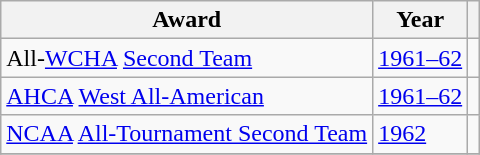<table class="wikitable">
<tr>
<th>Award</th>
<th>Year</th>
<th></th>
</tr>
<tr>
<td>All-<a href='#'>WCHA</a> <a href='#'>Second Team</a></td>
<td><a href='#'>1961–62</a></td>
<td></td>
</tr>
<tr>
<td><a href='#'>AHCA</a> <a href='#'>West All-American</a></td>
<td><a href='#'>1961–62</a></td>
<td></td>
</tr>
<tr>
<td><a href='#'>NCAA</a> <a href='#'>All-Tournament Second Team</a></td>
<td><a href='#'>1962</a></td>
<td></td>
</tr>
<tr>
</tr>
</table>
